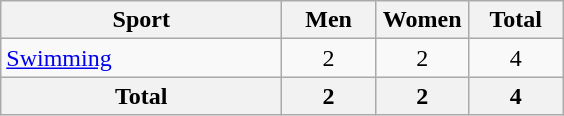<table class="wikitable sortable" style="text-align:center;">
<tr>
<th width=180>Sport</th>
<th width=55>Men</th>
<th width=55>Women</th>
<th width=55>Total</th>
</tr>
<tr>
<td align=left><a href='#'>Swimming</a></td>
<td>2</td>
<td>2</td>
<td>4</td>
</tr>
<tr>
<th>Total</th>
<th>2</th>
<th>2</th>
<th>4</th>
</tr>
</table>
